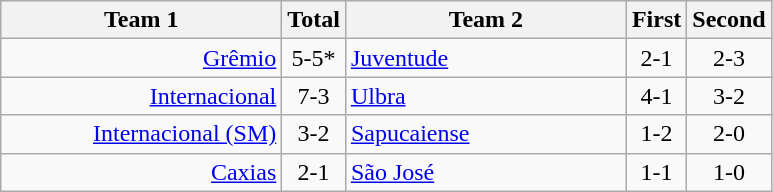<table class="wikitable">
<tr>
<th width="180" align=right>Team 1</th>
<th>Total</th>
<th width="180" align=left>Team 2</th>
<th>First</th>
<th>Second</th>
</tr>
<tr>
<td align=right><a href='#'>Grêmio</a></td>
<td align=center>5-5*</td>
<td><a href='#'>Juventude</a></td>
<td align=center>2-1</td>
<td align=center>2-3</td>
</tr>
<tr>
<td align=right><a href='#'>Internacional</a></td>
<td align=center>7-3</td>
<td><a href='#'>Ulbra</a></td>
<td align=center>4-1</td>
<td align=center>3-2</td>
</tr>
<tr>
<td align=right><a href='#'>Internacional (SM)</a></td>
<td align=center>3-2</td>
<td><a href='#'>Sapucaiense</a></td>
<td align=center>1-2</td>
<td align=center>2-0</td>
</tr>
<tr>
<td align=right><a href='#'>Caxias</a></td>
<td align=center>2-1</td>
<td><a href='#'>São José</a></td>
<td align=center>1-1</td>
<td align=center>1-0</td>
</tr>
</table>
